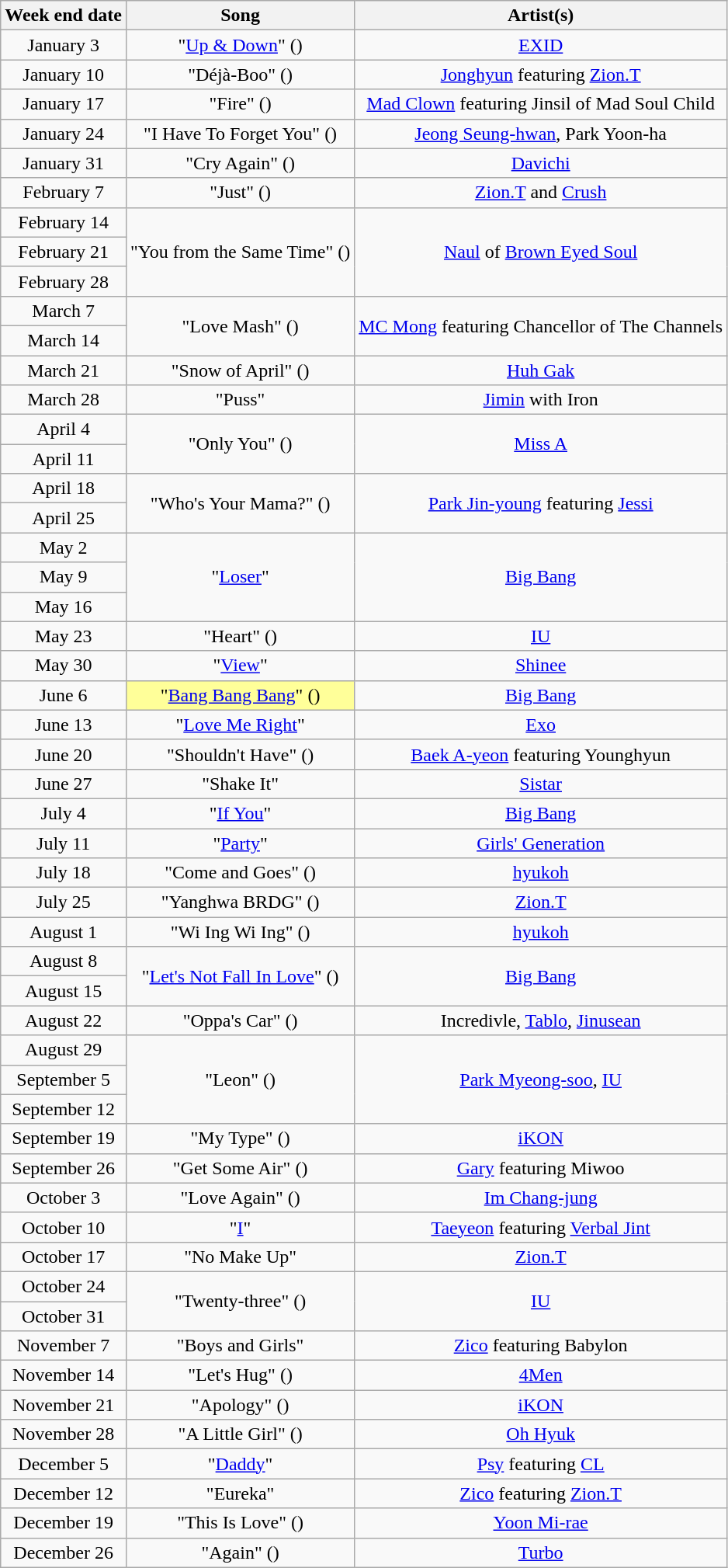<table class="wikitable sortable" style="text-align:center">
<tr>
<th>Week end date</th>
<th>Song</th>
<th>Artist(s)</th>
</tr>
<tr>
<td>January 3</td>
<td>"<a href='#'>Up & Down</a>" ()</td>
<td><a href='#'>EXID</a></td>
</tr>
<tr>
<td>January 10</td>
<td>"Déjà-Boo" ()</td>
<td><a href='#'>Jonghyun</a> featuring <a href='#'>Zion.T</a></td>
</tr>
<tr>
<td>January 17</td>
<td>"Fire" ()</td>
<td><a href='#'>Mad Clown</a> featuring Jinsil of Mad Soul Child</td>
</tr>
<tr>
<td>January 24</td>
<td>"I Have To Forget You" ()</td>
<td><a href='#'>Jeong Seung-hwan</a>, Park Yoon-ha</td>
</tr>
<tr>
<td>January 31</td>
<td>"Cry Again" ()</td>
<td><a href='#'>Davichi</a></td>
</tr>
<tr>
<td>February 7</td>
<td>"Just" ()</td>
<td><a href='#'>Zion.T</a> and <a href='#'>Crush</a></td>
</tr>
<tr>
<td>February 14</td>
<td rowspan="3">"You from the Same Time" ()</td>
<td rowspan="3"><a href='#'>Naul</a> of <a href='#'>Brown Eyed Soul</a></td>
</tr>
<tr>
<td>February 21</td>
</tr>
<tr>
<td>February 28</td>
</tr>
<tr>
<td>March 7</td>
<td rowspan="2">"Love Mash" ()</td>
<td rowspan="2"><a href='#'>MC Mong</a> featuring Chancellor of The Channels</td>
</tr>
<tr>
<td>March 14</td>
</tr>
<tr>
<td>March 21</td>
<td>"Snow of April" ()</td>
<td><a href='#'>Huh Gak</a></td>
</tr>
<tr>
<td>March 28</td>
<td>"Puss"</td>
<td><a href='#'>Jimin</a> with Iron</td>
</tr>
<tr>
<td>April 4</td>
<td rowspan="2">"Only You" ()</td>
<td rowspan="2"><a href='#'>Miss A</a></td>
</tr>
<tr>
<td>April 11</td>
</tr>
<tr>
<td>April 18</td>
<td rowspan="2">"Who's Your Mama?" ()</td>
<td rowspan="2"><a href='#'>Park Jin-young</a> featuring <a href='#'>Jessi</a></td>
</tr>
<tr>
<td>April 25</td>
</tr>
<tr>
<td>May 2</td>
<td rowspan="3">"<a href='#'>Loser</a>"</td>
<td rowspan="3"><a href='#'>Big Bang</a></td>
</tr>
<tr>
<td>May 9</td>
</tr>
<tr>
<td>May 16</td>
</tr>
<tr>
<td>May 23</td>
<td>"Heart" ()</td>
<td><a href='#'>IU</a></td>
</tr>
<tr>
<td>May 30</td>
<td>"<a href='#'>View</a>"</td>
<td><a href='#'>Shinee</a></td>
</tr>
<tr>
<td>June 6</td>
<td bgcolor=#FFFF99>"<a href='#'>Bang Bang Bang</a>" () </td>
<td><a href='#'>Big Bang</a></td>
</tr>
<tr>
<td>June 13</td>
<td>"<a href='#'>Love Me Right</a>"</td>
<td><a href='#'>Exo</a></td>
</tr>
<tr>
<td>June 20</td>
<td>"Shouldn't Have" ()</td>
<td><a href='#'>Baek A-yeon</a> featuring Younghyun</td>
</tr>
<tr>
<td>June 27</td>
<td>"Shake It"</td>
<td><a href='#'>Sistar</a></td>
</tr>
<tr>
<td>July 4</td>
<td>"<a href='#'>If You</a>"</td>
<td><a href='#'>Big Bang</a></td>
</tr>
<tr>
<td>July 11</td>
<td>"<a href='#'>Party</a>"</td>
<td><a href='#'>Girls' Generation</a></td>
</tr>
<tr>
<td>July 18</td>
<td>"Come and Goes" ()</td>
<td><a href='#'>hyukoh</a></td>
</tr>
<tr>
<td>July 25</td>
<td>"Yanghwa BRDG" ()</td>
<td><a href='#'>Zion.T</a></td>
</tr>
<tr>
<td>August 1</td>
<td>"Wi Ing Wi Ing" ()</td>
<td><a href='#'>hyukoh</a></td>
</tr>
<tr>
<td>August 8</td>
<td rowspan="2">"<a href='#'>Let's Not Fall In Love</a>" ()</td>
<td rowspan="2"><a href='#'>Big Bang</a></td>
</tr>
<tr>
<td>August 15</td>
</tr>
<tr>
<td>August 22</td>
<td>"Oppa's Car" ()</td>
<td>Incredivle, <a href='#'>Tablo</a>, <a href='#'>Jinusean</a></td>
</tr>
<tr>
<td>August 29</td>
<td rowspan="3">"Leon" ()</td>
<td rowspan="3"><a href='#'>Park Myeong-soo</a>, <a href='#'>IU</a></td>
</tr>
<tr>
<td>September 5</td>
</tr>
<tr>
<td>September 12</td>
</tr>
<tr>
<td>September 19</td>
<td>"My Type" ()</td>
<td><a href='#'>iKON</a></td>
</tr>
<tr>
<td>September 26</td>
<td>"Get Some Air" ()</td>
<td><a href='#'>Gary</a> featuring Miwoo</td>
</tr>
<tr>
<td>October 3</td>
<td>"Love Again" ()</td>
<td><a href='#'>Im Chang-jung</a></td>
</tr>
<tr>
<td>October 10</td>
<td>"<a href='#'>I</a>"</td>
<td><a href='#'>Taeyeon</a> featuring <a href='#'>Verbal Jint</a></td>
</tr>
<tr>
<td>October 17</td>
<td>"No Make Up"</td>
<td><a href='#'>Zion.T</a></td>
</tr>
<tr>
<td>October 24</td>
<td rowspan="2">"Twenty-three" ()</td>
<td rowspan="2"><a href='#'>IU</a></td>
</tr>
<tr>
<td>October 31</td>
</tr>
<tr>
<td>November 7</td>
<td>"Boys and Girls"</td>
<td><a href='#'>Zico</a> featuring Babylon</td>
</tr>
<tr>
<td>November 14</td>
<td>"Let's Hug" ()</td>
<td><a href='#'>4Men</a></td>
</tr>
<tr>
<td>November 21</td>
<td>"Apology" ()</td>
<td><a href='#'>iKON</a></td>
</tr>
<tr>
<td>November 28</td>
<td>"A Little Girl" ()</td>
<td><a href='#'>Oh Hyuk</a></td>
</tr>
<tr>
<td>December 5</td>
<td>"<a href='#'>Daddy</a>"</td>
<td><a href='#'>Psy</a> featuring <a href='#'>CL</a></td>
</tr>
<tr>
<td>December 12</td>
<td>"Eureka"</td>
<td><a href='#'>Zico</a> featuring <a href='#'>Zion.T</a></td>
</tr>
<tr>
<td>December 19</td>
<td>"This Is Love" ()</td>
<td><a href='#'>Yoon Mi-rae</a></td>
</tr>
<tr>
<td>December 26</td>
<td>"Again" ()</td>
<td><a href='#'>Turbo</a></td>
</tr>
</table>
